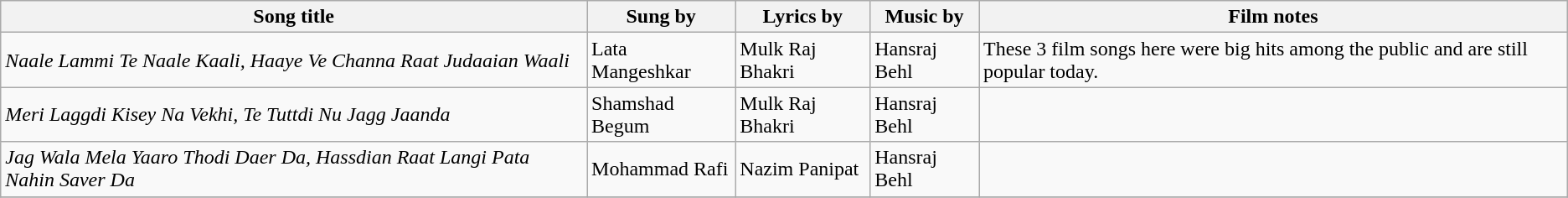<table class = "wikitable">
<tr>
<th>Song title</th>
<th>Sung by</th>
<th>Lyrics by</th>
<th>Music by</th>
<th>Film notes</th>
</tr>
<tr>
<td><em>Naale Lammi Te Naale Kaali, Haaye Ve Channa Raat Judaaian Waali</em></td>
<td>Lata Mangeshkar</td>
<td>Mulk Raj Bhakri</td>
<td>Hansraj Behl</td>
<td>These 3 film songs here were big hits among the public and are still popular today.</td>
</tr>
<tr>
<td><em>Meri Laggdi Kisey Na Vekhi, Te Tuttdi Nu Jagg Jaanda</em></td>
<td>Shamshad Begum</td>
<td>Mulk Raj Bhakri</td>
<td>Hansraj Behl</td>
<td></td>
</tr>
<tr>
<td><em>Jag Wala Mela Yaaro Thodi Daer Da, Hassdian Raat Langi Pata Nahin Saver Da</em></td>
<td>Mohammad Rafi</td>
<td>Nazim Panipat</td>
<td>Hansraj Behl</td>
<td></td>
</tr>
<tr>
</tr>
</table>
